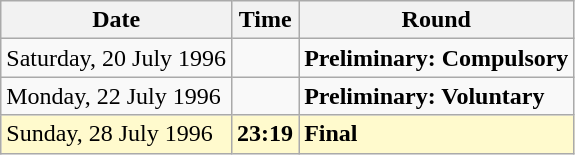<table class="wikitable">
<tr>
<th>Date</th>
<th>Time</th>
<th>Round</th>
</tr>
<tr>
<td>Saturday, 20 July 1996</td>
<td></td>
<td><strong>Preliminary: Compulsory</strong></td>
</tr>
<tr>
<td>Monday, 22 July 1996</td>
<td></td>
<td><strong>Preliminary: Voluntary</strong></td>
</tr>
<tr style=background:lemonchiffon>
<td>Sunday, 28 July 1996</td>
<td><strong>23:19</strong></td>
<td><strong>Final</strong></td>
</tr>
</table>
